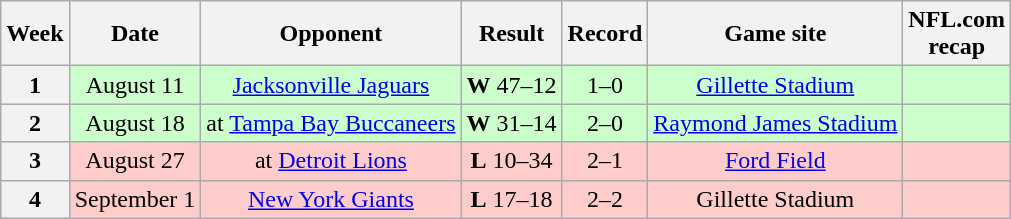<table class="wikitable" style="text-align:center">
<tr>
<th>Week</th>
<th>Date</th>
<th>Opponent</th>
<th>Result</th>
<th>Record</th>
<th>Game site</th>
<th>NFL.com<br>recap</th>
</tr>
<tr style="background:#cfc">
<th>1</th>
<td>August 11</td>
<td><a href='#'>Jacksonville Jaguars</a></td>
<td><strong>W</strong> 47–12</td>
<td>1–0</td>
<td><a href='#'>Gillette Stadium</a></td>
<td></td>
</tr>
<tr style="background:#cfc">
<th>2</th>
<td>August 18</td>
<td>at <a href='#'>Tampa Bay Buccaneers</a></td>
<td><strong>W</strong> 31–14</td>
<td>2–0</td>
<td><a href='#'>Raymond James Stadium</a></td>
<td></td>
</tr>
<tr style="background:#fcc">
<th>3</th>
<td>August 27</td>
<td>at <a href='#'>Detroit Lions</a></td>
<td><strong>L</strong> 10–34</td>
<td>2–1</td>
<td><a href='#'>Ford Field</a></td>
<td></td>
</tr>
<tr style="background:#fcc">
<th>4</th>
<td>September 1</td>
<td><a href='#'>New York Giants</a></td>
<td><strong>L</strong> 17–18</td>
<td>2–2</td>
<td>Gillette Stadium</td>
<td></td>
</tr>
</table>
